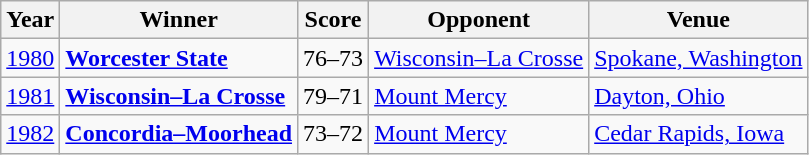<table class="wikitable">
<tr>
<th>Year</th>
<th>Winner</th>
<th>Score</th>
<th>Opponent</th>
<th>Venue</th>
</tr>
<tr>
<td><a href='#'>1980</a></td>
<td><strong><a href='#'>Worcester State</a></strong></td>
<td>76–73</td>
<td><a href='#'>Wisconsin–La Crosse</a></td>
<td><a href='#'>Spokane, Washington</a></td>
</tr>
<tr>
<td><a href='#'>1981</a></td>
<td><strong><a href='#'>Wisconsin–La Crosse</a></strong></td>
<td>79–71</td>
<td><a href='#'>Mount Mercy</a></td>
<td><a href='#'>Dayton, Ohio</a></td>
</tr>
<tr>
<td><a href='#'>1982</a></td>
<td><strong><a href='#'>Concordia–Moorhead</a></strong></td>
<td>73–72</td>
<td><a href='#'>Mount Mercy</a></td>
<td><a href='#'>Cedar Rapids, Iowa</a></td>
</tr>
</table>
